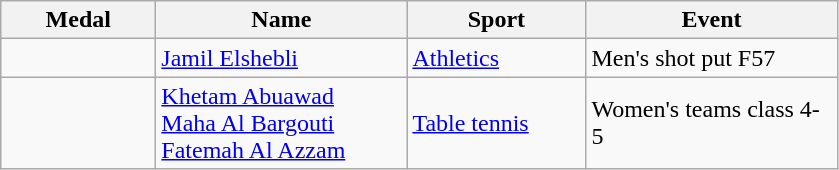<table class="wikitable">
<tr>
<th style="width:6em">Medal</th>
<th style="width:10em">Name</th>
<th style="width:7em">Sport</th>
<th style="width:10em">Event</th>
</tr>
<tr>
<td></td>
<td><a href='#'>Jamil Elshebli</a></td>
<td><a href='#'>Athletics</a></td>
<td>Men's shot put F57</td>
</tr>
<tr>
<td></td>
<td><a href='#'>Khetam Abuawad</a><br> <a href='#'>Maha Al Bargouti</a><br> <a href='#'>Fatemah Al Azzam</a></td>
<td><a href='#'>Table tennis</a></td>
<td>Women's teams class 4-5</td>
</tr>
</table>
